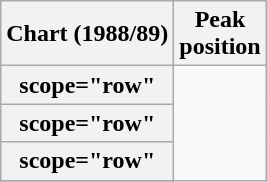<table class="wikitable sortable plainrowheaders" style="text-align:center">
<tr>
<th scope="col">Chart (1988/89)</th>
<th scope="col">Peak<br>position</th>
</tr>
<tr>
<th>scope="row"</th>
</tr>
<tr>
<th>scope="row"</th>
</tr>
<tr>
<th>scope="row"</th>
</tr>
<tr>
</tr>
</table>
